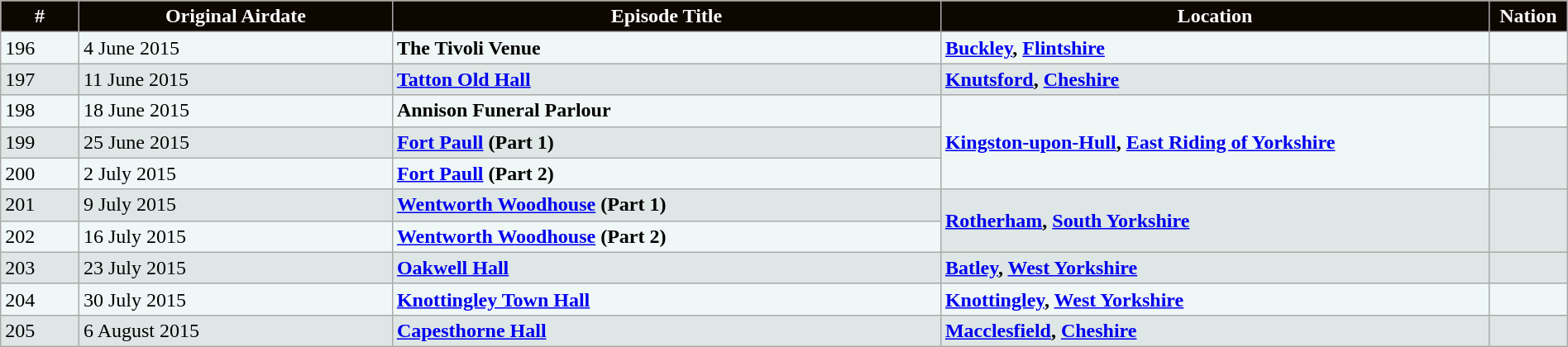<table class="wikitable" id="series_list" style="margin: auto; width: 100%">
<tr style="background:#964b00; color:white;">
<th style="width:5%; background:#0E0700;"><strong>#</strong></th>
<th style="width:20%; background:#0E0700;"><strong> Original Airdate</strong></th>
<th style="width:35%; background:#0E0700;"><strong>Episode Title</strong></th>
<th style="width:35%; background:#0E0700;"><strong>Location</strong></th>
<th style="width:35%; background:#0E0700;"><strong>Nation</strong></th>
</tr>
<tr style="background:#eff8f7;">
<td>196</td>
<td>4 June 2015</td>
<td><strong>The Tivoli Venue</strong></td>
<td><strong><a href='#'>Buckley</a>, <a href='#'>Flintshire</a></strong></td>
<td></td>
</tr>
<tr style="background:#dee7e6;">
<td>197</td>
<td>11 June 2015</td>
<td><strong><a href='#'>Tatton Old Hall</a></strong></td>
<td><strong><a href='#'>Knutsford</a>, <a href='#'>Cheshire</a></strong></td>
<td></td>
</tr>
<tr style="background:#eff8f7;">
<td>198</td>
<td>18 June 2015</td>
<td><strong>Annison Funeral Parlour</strong></td>
<td rowspan="3"><strong><a href='#'>Kingston-upon-Hull</a>, <a href='#'>East Riding of Yorkshire</a></strong></td>
<td></td>
</tr>
<tr style="background:#dee7e6;">
<td>199</td>
<td>25 June 2015</td>
<td><strong><a href='#'>Fort Paull</a> (Part 1)</strong></td>
<td rowspan="2"></td>
</tr>
<tr style="background:#eff8f7;">
<td>200</td>
<td>2 July 2015</td>
<td><strong><a href='#'>Fort Paull</a> (Part 2)</strong></td>
</tr>
<tr style="background:#dee7e6;">
<td>201</td>
<td>9 July 2015</td>
<td><strong><a href='#'>Wentworth Woodhouse</a> (Part 1)</strong></td>
<td rowspan="2"><strong><a href='#'>Rotherham</a>, <a href='#'>South Yorkshire</a></strong></td>
<td rowspan="2"></td>
</tr>
<tr style="background:#eff8f7;">
<td>202</td>
<td>16 July 2015</td>
<td><strong><a href='#'>Wentworth Woodhouse</a> (Part 2)</strong></td>
</tr>
<tr style="background:#dee7e6;">
<td>203</td>
<td>23 July 2015</td>
<td><strong><a href='#'>Oakwell Hall</a></strong></td>
<td><strong><a href='#'>Batley</a>, <a href='#'>West Yorkshire</a></strong></td>
<td></td>
</tr>
<tr style="background:#eff8f7;">
<td>204</td>
<td>30 July 2015</td>
<td><strong><a href='#'>Knottingley Town Hall</a></strong></td>
<td><strong><a href='#'>Knottingley</a>, <a href='#'>West Yorkshire</a></strong></td>
<td></td>
</tr>
<tr style="background:#dee7e6;">
<td>205</td>
<td>6 August 2015</td>
<td><strong><a href='#'>Capesthorne Hall</a></strong></td>
<td><strong><a href='#'>Macclesfield</a>, <a href='#'>Cheshire</a></strong></td>
<td></td>
</tr>
</table>
